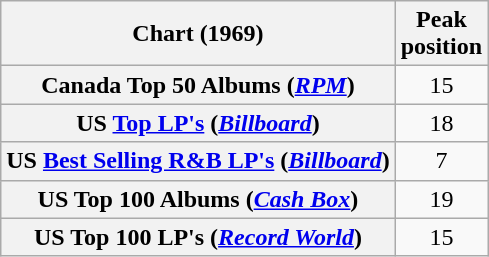<table class="wikitable sortable plainrowheaders" style="text-align:center">
<tr>
<th scope="col">Chart (1969)</th>
<th scope="col">Peak<br>position</th>
</tr>
<tr>
<th scope="row">Canada Top 50 Albums (<em><a href='#'>RPM</a></em>)</th>
<td>15</td>
</tr>
<tr>
<th scope="row">US <a href='#'>Top LP's</a> (<em><a href='#'>Billboard</a></em>)</th>
<td>18</td>
</tr>
<tr>
<th scope="row">US <a href='#'>Best Selling R&B LP's</a> (<em><a href='#'>Billboard</a></em>)</th>
<td>7</td>
</tr>
<tr>
<th scope="row">US Top 100 Albums (<em><a href='#'>Cash Box</a></em>)</th>
<td>19</td>
</tr>
<tr>
<th scope="row">US Top 100 LP's (<em><a href='#'>Record World</a></em>)</th>
<td>15</td>
</tr>
</table>
